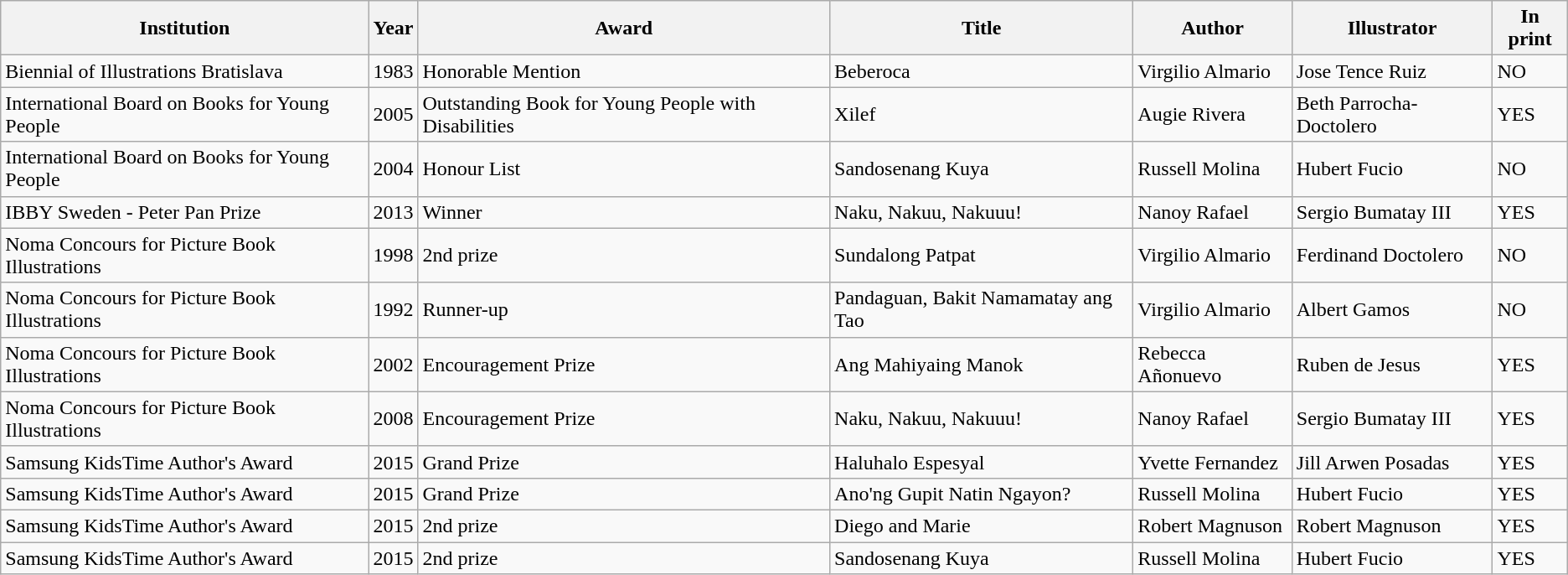<table class="wikitable sortable">
<tr>
<th>Institution</th>
<th>Year</th>
<th>Award</th>
<th>Title</th>
<th>Author</th>
<th>Illustrator</th>
<th>In print</th>
</tr>
<tr>
<td>Biennial of Illustrations Bratislava</td>
<td>1983</td>
<td>Honorable Mention</td>
<td>Beberoca</td>
<td>Virgilio Almario</td>
<td>Jose Tence Ruiz</td>
<td>NO</td>
</tr>
<tr>
<td>International  Board on Books for Young People</td>
<td>2005</td>
<td>Outstanding Book for  Young People with Disabilities</td>
<td>Xilef</td>
<td>Augie Rivera</td>
<td>Beth Parrocha-Doctolero</td>
<td>YES</td>
</tr>
<tr>
<td>International  Board on Books for Young People</td>
<td>2004</td>
<td>Honour List</td>
<td>Sandosenang Kuya</td>
<td>Russell Molina</td>
<td>Hubert Fucio</td>
<td>NO</td>
</tr>
<tr>
<td>IBBY Sweden - Peter Pan Prize</td>
<td>2013</td>
<td>Winner</td>
<td>Naku, Nakuu, Nakuuu!</td>
<td>Nanoy Rafael</td>
<td>Sergio Bumatay III</td>
<td>YES</td>
</tr>
<tr>
<td>Noma Concours for Picture Book  Illustrations</td>
<td>1998</td>
<td>2nd prize</td>
<td>Sundalong Patpat</td>
<td>Virgilio Almario</td>
<td>Ferdinand Doctolero</td>
<td>NO</td>
</tr>
<tr>
<td>Noma Concours for Picture Book  Illustrations</td>
<td>1992</td>
<td>Runner-up</td>
<td>Pandaguan, Bakit Namamatay ang Tao</td>
<td>Virgilio Almario</td>
<td>Albert Gamos</td>
<td>NO</td>
</tr>
<tr>
<td>Noma Concours for Picture Book  Illustrations</td>
<td>2002</td>
<td>Encouragement Prize</td>
<td>Ang Mahiyaing Manok</td>
<td>Rebecca Añonuevo</td>
<td>Ruben de Jesus</td>
<td>YES</td>
</tr>
<tr>
<td>Noma Concours for Picture Book  Illustrations</td>
<td>2008</td>
<td>Encouragement Prize</td>
<td>Naku, Nakuu, Nakuuu!</td>
<td>Nanoy Rafael</td>
<td>Sergio Bumatay III</td>
<td>YES</td>
</tr>
<tr>
<td>Samsung KidsTime Author's  Award</td>
<td>2015</td>
<td>Grand Prize</td>
<td>Haluhalo Espesyal</td>
<td>Yvette Fernandez</td>
<td>Jill Arwen Posadas</td>
<td>YES</td>
</tr>
<tr>
<td>Samsung KidsTime Author's  Award</td>
<td>2015</td>
<td>Grand Prize</td>
<td>Ano'ng Gupit Natin Ngayon?</td>
<td>Russell Molina</td>
<td>Hubert Fucio</td>
<td>YES</td>
</tr>
<tr>
<td>Samsung KidsTime Author's  Award</td>
<td>2015</td>
<td>2nd prize</td>
<td>Diego and Marie</td>
<td>Robert Magnuson</td>
<td>Robert Magnuson</td>
<td>YES</td>
</tr>
<tr>
<td>Samsung KidsTime Author's  Award</td>
<td>2015</td>
<td>2nd prize</td>
<td>Sandosenang Kuya</td>
<td>Russell Molina</td>
<td>Hubert Fucio</td>
<td>YES</td>
</tr>
</table>
